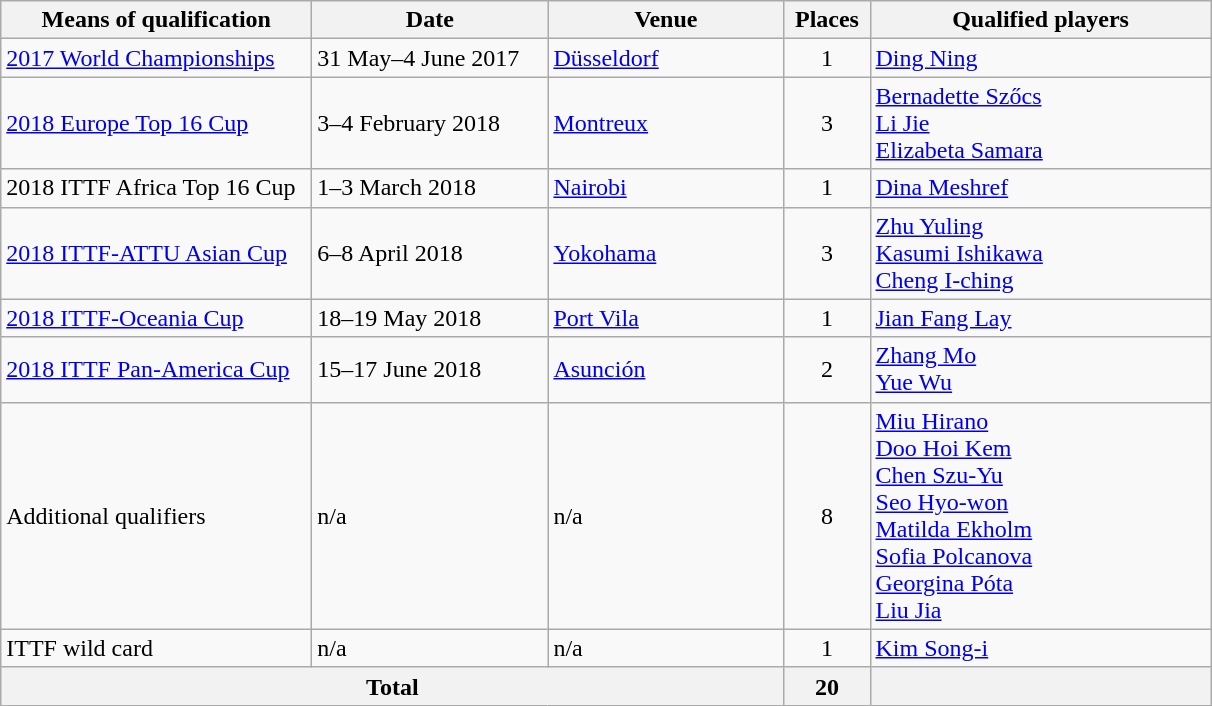<table class="wikitable" style="text-align:left; font-size:100%">
<tr>
<th width=200>Means of qualification</th>
<th width=150>Date</th>
<th width=150>Venue</th>
<th width=50>Places</th>
<th width=220>Qualified players</th>
</tr>
<tr>
<td><a href='#'>2017 World Championships</a></td>
<td>31 May–4 June 2017</td>
<td> <a href='#'>Düsseldorf</a></td>
<td align=center>1</td>
<td> <a href='#'>Ding Ning</a></td>
</tr>
<tr>
<td><a href='#'>2018 Europe Top 16 Cup</a></td>
<td>3–4 February 2018</td>
<td> <a href='#'>Montreux</a></td>
<td align=center>3</td>
<td> <a href='#'>Bernadette Szőcs</a><br> <a href='#'>Li Jie</a><br> <a href='#'>Elizabeta Samara</a></td>
</tr>
<tr>
<td>2018 ITTF Africa Top 16 Cup</td>
<td>1–3 March 2018</td>
<td> <a href='#'>Nairobi</a></td>
<td align=center>1</td>
<td> <a href='#'>Dina Meshref</a></td>
</tr>
<tr>
<td><a href='#'>2018 ITTF-ATTU Asian Cup</a></td>
<td>6–8 April 2018</td>
<td> <a href='#'>Yokohama</a></td>
<td align=center>3</td>
<td> <a href='#'>Zhu Yuling</a><br> <a href='#'>Kasumi Ishikawa</a><br> <a href='#'>Cheng I-ching</a></td>
</tr>
<tr>
<td><a href='#'>2018 ITTF-Oceania Cup</a></td>
<td>18–19 May 2018</td>
<td> <a href='#'>Port Vila</a></td>
<td align=center>1</td>
<td> <a href='#'>Jian Fang Lay</a></td>
</tr>
<tr>
<td><a href='#'>2018 ITTF Pan-America Cup</a></td>
<td>15–17 June 2018</td>
<td> <a href='#'>Asunción</a></td>
<td align=center>2</td>
<td> <a href='#'>Zhang Mo</a><br> <a href='#'>Yue Wu</a></td>
</tr>
<tr>
<td>Additional qualifiers</td>
<td>n/a</td>
<td>n/a</td>
<td align=center>8</td>
<td> <a href='#'>Miu Hirano</a><br> <a href='#'>Doo Hoi Kem</a><br> <a href='#'>Chen Szu-Yu</a><br> <a href='#'>Seo Hyo-won</a><br> <a href='#'>Matilda Ekholm</a><br> <a href='#'>Sofia Polcanova</a><br> <a href='#'>Georgina Póta</a><br> <a href='#'>Liu Jia</a></td>
</tr>
<tr>
<td>ITTF wild card</td>
<td>n/a</td>
<td>n/a</td>
<td align=center>1</td>
<td> <a href='#'>Kim Song-i</a></td>
</tr>
<tr>
<th colspan=3>Total</th>
<th>20</th>
<th></th>
</tr>
</table>
